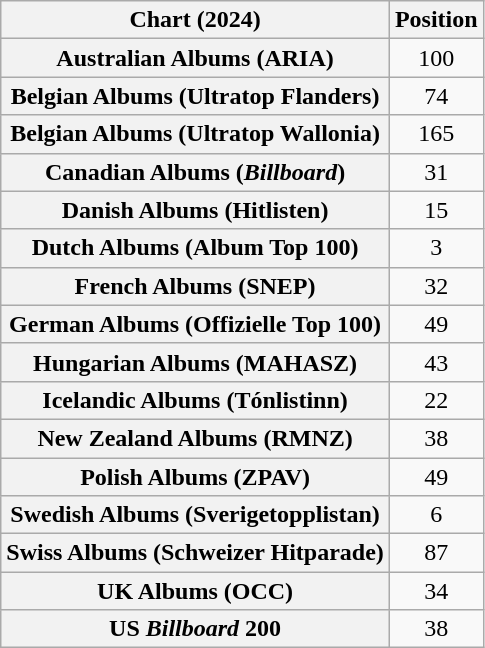<table class="wikitable sortable plainrowheaders" style="text-align:center">
<tr>
<th scope="col">Chart (2024)</th>
<th scope="col">Position</th>
</tr>
<tr>
<th scope="row">Australian Albums (ARIA)</th>
<td>100</td>
</tr>
<tr>
<th scope="row">Belgian Albums (Ultratop Flanders)</th>
<td>74</td>
</tr>
<tr>
<th scope="row">Belgian Albums (Ultratop Wallonia)</th>
<td>165</td>
</tr>
<tr>
<th scope="row">Canadian Albums (<em>Billboard</em>)</th>
<td>31</td>
</tr>
<tr>
<th scope="row">Danish Albums (Hitlisten)</th>
<td>15</td>
</tr>
<tr>
<th scope="row">Dutch Albums (Album Top 100)</th>
<td>3</td>
</tr>
<tr>
<th scope="row">French Albums (SNEP)</th>
<td>32</td>
</tr>
<tr>
<th scope="row">German Albums (Offizielle Top 100)</th>
<td>49</td>
</tr>
<tr>
<th scope="row">Hungarian Albums (MAHASZ)</th>
<td>43</td>
</tr>
<tr>
<th scope="row">Icelandic Albums (Tónlistinn)</th>
<td>22</td>
</tr>
<tr>
<th scope="row">New Zealand Albums (RMNZ)</th>
<td>38</td>
</tr>
<tr>
<th scope="row">Polish Albums (ZPAV)</th>
<td>49</td>
</tr>
<tr>
<th scope="row">Swedish Albums (Sverigetopplistan)</th>
<td>6</td>
</tr>
<tr>
<th scope="row">Swiss Albums (Schweizer Hitparade)</th>
<td>87</td>
</tr>
<tr>
<th scope="row">UK Albums (OCC)</th>
<td>34</td>
</tr>
<tr>
<th scope="row">US <em>Billboard</em> 200</th>
<td>38</td>
</tr>
</table>
